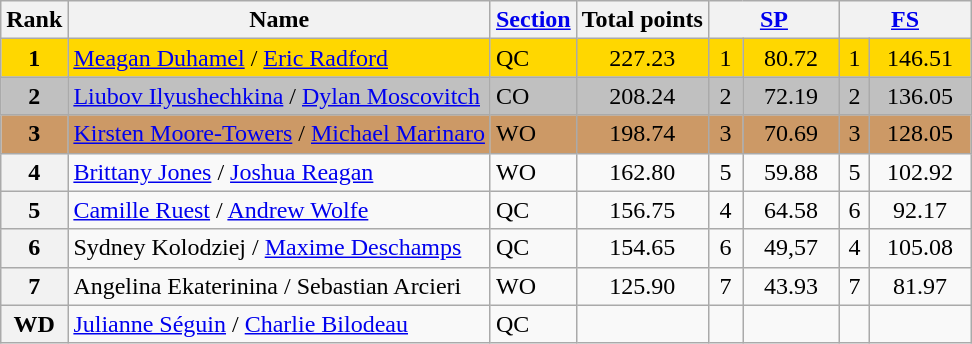<table class="wikitable sortable">
<tr>
<th>Rank</th>
<th>Name</th>
<th><a href='#'>Section</a></th>
<th>Total points</th>
<th colspan="2" width="80px"><a href='#'>SP</a></th>
<th colspan="2" width="80px"><a href='#'>FS</a></th>
</tr>
<tr bgcolor="gold">
<td align="center"><strong>1</strong></td>
<td><a href='#'>Meagan Duhamel</a> / <a href='#'>Eric Radford</a></td>
<td>QC</td>
<td align="center">227.23</td>
<td align="center">1</td>
<td align="center">80.72</td>
<td align="center">1</td>
<td align="center">146.51</td>
</tr>
<tr bgcolor="silver">
<td align="center"><strong>2</strong></td>
<td><a href='#'>Liubov Ilyushechkina</a> / <a href='#'>Dylan Moscovitch</a></td>
<td>CO</td>
<td align="center">208.24</td>
<td align="center">2</td>
<td align="center">72.19</td>
<td align="center">2</td>
<td align="center">136.05</td>
</tr>
<tr bgcolor="cc9966">
<td align="center"><strong>3</strong></td>
<td><a href='#'>Kirsten Moore-Towers</a> / <a href='#'>Michael Marinaro</a></td>
<td>WO</td>
<td align="center">198.74</td>
<td align="center">3</td>
<td align="center">70.69</td>
<td align="center">3</td>
<td align="center">128.05</td>
</tr>
<tr>
<th>4</th>
<td><a href='#'>Brittany Jones</a> / <a href='#'>Joshua Reagan</a></td>
<td>WO</td>
<td align="center">162.80</td>
<td align="center">5</td>
<td align="center">59.88</td>
<td align="center">5</td>
<td align="center">102.92</td>
</tr>
<tr>
<th>5</th>
<td><a href='#'>Camille Ruest</a> / <a href='#'>Andrew Wolfe</a></td>
<td>QC</td>
<td align="center">156.75</td>
<td align="center">4</td>
<td align="center">64.58</td>
<td align="center">6</td>
<td align="center">92.17</td>
</tr>
<tr>
<th>6</th>
<td>Sydney Kolodziej / <a href='#'>Maxime Deschamps</a></td>
<td>QC</td>
<td align="center">154.65</td>
<td align="center">6</td>
<td align="center">49,57</td>
<td align="center">4</td>
<td align="center">105.08</td>
</tr>
<tr>
<th>7</th>
<td>Angelina Ekaterinina / Sebastian Arcieri</td>
<td>WO</td>
<td align="center">125.90</td>
<td align="center">7</td>
<td align="center">43.93</td>
<td align="center">7</td>
<td align="center">81.97</td>
</tr>
<tr>
<th>WD</th>
<td><a href='#'>Julianne Séguin</a> / <a href='#'>Charlie Bilodeau</a></td>
<td>QC</td>
<td></td>
<td></td>
<td></td>
<td></td>
<td></td>
</tr>
</table>
